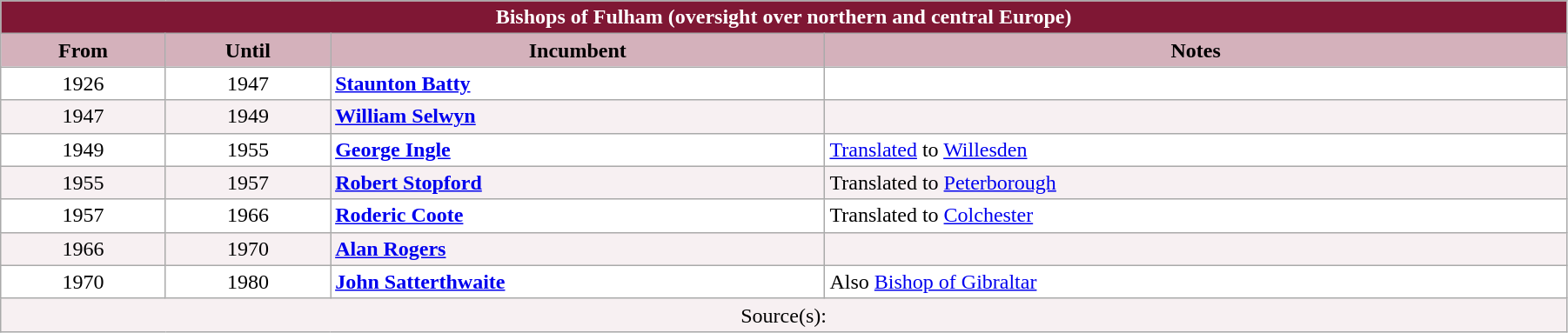<table class="wikitable" style="width:95%;" border="1" cellpadding="2">
<tr>
<th colspan="4" style="background-color: #7F1734; color: white;">Bishops of Fulham (oversight over northern and central Europe)</th>
</tr>
<tr valign=top>
<th style="background-color:#D4B1BB" width="10%">From</th>
<th style="background-color:#D4B1BB" width="10%">Until</th>
<th style="background-color:#D4B1BB" width="30%">Incumbent</th>
<th style="background-color:#D4B1BB" width="45%">Notes</th>
</tr>
<tr valign=top bgcolor="white">
<td align="center">1926</td>
<td align="center">1947</td>
<td><strong><a href='#'>Staunton Batty</a></strong></td>
<td></td>
</tr>
<tr valign=top bgcolor="#F7F0F2">
<td align="center">1947</td>
<td align="center">1949</td>
<td><strong><a href='#'>William Selwyn</a></strong></td>
<td></td>
</tr>
<tr valign=top bgcolor="white">
<td align="center">1949</td>
<td align="center">1955</td>
<td><strong><a href='#'>George Ingle</a></strong></td>
<td><a href='#'>Translated</a> to <a href='#'>Willesden</a></td>
</tr>
<tr valign=top bgcolor="#F7F0F2">
<td align="center">1955</td>
<td align="center">1957</td>
<td><strong><a href='#'>Robert Stopford</a></strong></td>
<td>Translated to <a href='#'>Peterborough</a></td>
</tr>
<tr valign=top bgcolor="white">
<td align="center">1957</td>
<td align="center">1966</td>
<td><strong><a href='#'>Roderic Coote</a></strong></td>
<td>Translated to <a href='#'>Colchester</a></td>
</tr>
<tr valign=top bgcolor="#F7F0F2">
<td align="center">1966</td>
<td align="center">1970</td>
<td><strong><a href='#'>Alan Rogers</a></strong></td>
<td></td>
</tr>
<tr valign=top bgcolor="white">
<td align="center">1970</td>
<td align="center">1980</td>
<td><strong><a href='#'>John Satterthwaite</a></strong></td>
<td>Also <a href='#'>Bishop of Gibraltar</a></td>
</tr>
<tr valign=top bgcolor="#F7F0F2">
<td align="center" colspan="4">Source(s):</td>
</tr>
</table>
